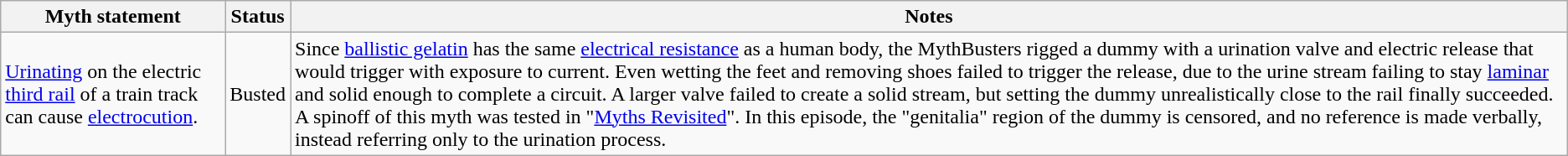<table class="wikitable">
<tr>
<th>Myth statement</th>
<th>Status</th>
<th>Notes</th>
</tr>
<tr>
<td><a href='#'>Urinating</a> on the electric <a href='#'>third rail</a> of a train track can cause <a href='#'>electrocution</a>.</td>
<td><span>Busted</span></td>
<td>Since <a href='#'>ballistic gelatin</a> has the same <a href='#'>electrical resistance</a> as a human body, the MythBusters rigged a dummy with a urination valve and electric release that would trigger with exposure to current. Even wetting the feet and removing shoes failed to trigger the release, due to the urine stream failing to stay <a href='#'>laminar</a> and solid enough to complete a circuit. A larger valve failed to create a solid stream, but setting the dummy unrealistically close to the rail finally succeeded. A spinoff of this myth was tested in "<a href='#'>Myths Revisited</a>". In this episode, the "genitalia" region of the dummy is censored, and no reference is made verbally, instead referring only to the urination process.</td>
</tr>
</table>
